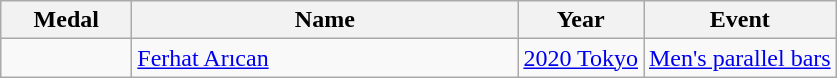<table class="wikitable sortable">
<tr>
<th style="width:5em;">Medal</th>
<th width=250>Name</th>
<th>Year</th>
<th>Event</th>
</tr>
<tr>
<td></td>
<td><a href='#'>Ferhat Arıcan</a></td>
<td> <a href='#'>2020 Tokyo</a></td>
<td><a href='#'>Men's parallel bars</a></td>
</tr>
</table>
